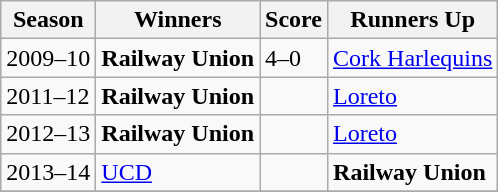<table class="wikitable collapsible">
<tr>
<th>Season</th>
<th>Winners</th>
<th>Score</th>
<th>Runners Up</th>
</tr>
<tr>
<td>2009–10</td>
<td><strong>Railway Union</strong></td>
<td>4–0</td>
<td><a href='#'>Cork Harlequins</a></td>
</tr>
<tr>
<td>2011–12</td>
<td><strong>Railway Union</strong></td>
<td></td>
<td><a href='#'>Loreto</a></td>
</tr>
<tr>
<td>2012–13</td>
<td><strong>Railway Union</strong></td>
<td></td>
<td><a href='#'>Loreto</a></td>
</tr>
<tr>
<td>2013–14</td>
<td><a href='#'>UCD</a></td>
<td></td>
<td><strong>Railway Union</strong></td>
</tr>
<tr>
</tr>
</table>
